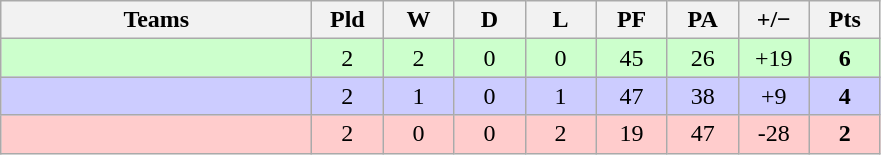<table class="wikitable" style="text-align: center;">
<tr>
<th width="200">Teams</th>
<th width="40">Pld</th>
<th width="40">W</th>
<th width="40">D</th>
<th width="40">L</th>
<th width="40">PF</th>
<th width="40">PA</th>
<th width="40">+/−</th>
<th width="40">Pts</th>
</tr>
<tr bgcolor=ccffcc>
<td align=left></td>
<td>2</td>
<td>2</td>
<td>0</td>
<td>0</td>
<td>45</td>
<td>26</td>
<td>+19</td>
<td><strong>6</strong></td>
</tr>
<tr bgcolor=ccccff>
<td align=left></td>
<td>2</td>
<td>1</td>
<td>0</td>
<td>1</td>
<td>47</td>
<td>38</td>
<td>+9</td>
<td><strong>4</strong></td>
</tr>
<tr bgcolor=ffcccc>
<td align=left></td>
<td>2</td>
<td>0</td>
<td>0</td>
<td>2</td>
<td>19</td>
<td>47</td>
<td>-28</td>
<td><strong>2</strong></td>
</tr>
</table>
